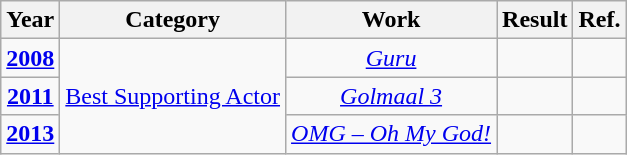<table class= "wikitable" style="text-align:center;">
<tr>
<th>Year</th>
<th>Category</th>
<th>Work</th>
<th>Result</th>
<th>Ref.</th>
</tr>
<tr>
<td><strong><a href='#'>2008</a> </strong></td>
<td rowspan="3"><a href='#'>Best Supporting Actor</a></td>
<td><em><a href='#'>Guru</a></em></td>
<td></td>
<td></td>
</tr>
<tr>
<td><strong><a href='#'>2011</a> </strong></td>
<td><em><a href='#'>Golmaal 3</a></em></td>
<td></td>
<td></td>
</tr>
<tr>
<td><strong><a href='#'>2013</a> </strong></td>
<td><em><a href='#'>OMG – Oh My God!</a></em></td>
<td></td>
<td></td>
</tr>
</table>
